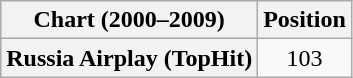<table class="wikitable plainrowheaders" style="text-align:center">
<tr>
<th scope="col">Chart (2000–2009)</th>
<th scope="col">Position</th>
</tr>
<tr>
<th scope="row">Russia Airplay (TopHit)</th>
<td>103</td>
</tr>
</table>
